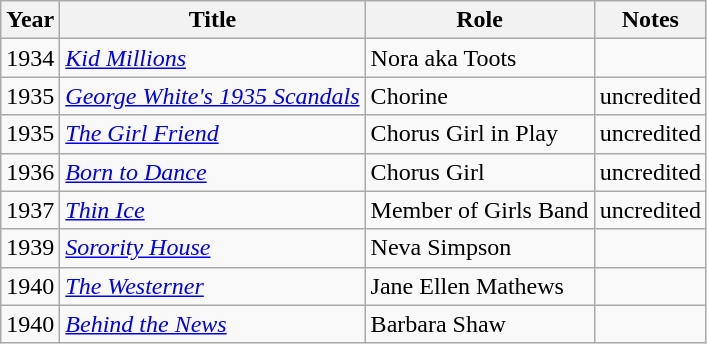<table class="wikitable">
<tr>
<th>Year</th>
<th>Title</th>
<th>Role</th>
<th>Notes</th>
</tr>
<tr>
<td>1934</td>
<td><em><a href='#'>Kid Millions</a></em></td>
<td>Nora aka Toots</td>
<td></td>
</tr>
<tr>
<td>1935</td>
<td><em><a href='#'>George White's 1935 Scandals</a></em></td>
<td>Chorine</td>
<td>uncredited</td>
</tr>
<tr>
<td>1935</td>
<td><em><a href='#'>The Girl Friend</a></em></td>
<td>Chorus Girl in Play</td>
<td>uncredited</td>
</tr>
<tr>
<td>1936</td>
<td><em><a href='#'>Born to Dance</a></em></td>
<td>Chorus Girl</td>
<td>uncredited</td>
</tr>
<tr>
<td>1937</td>
<td><em><a href='#'>Thin Ice</a></em></td>
<td>Member of Girls Band</td>
<td>uncredited</td>
</tr>
<tr>
<td>1939</td>
<td><em><a href='#'>Sorority House</a></em></td>
<td>Neva Simpson</td>
<td></td>
</tr>
<tr>
<td>1940</td>
<td><em><a href='#'>The Westerner</a></em></td>
<td>Jane Ellen Mathews</td>
<td></td>
</tr>
<tr>
<td>1940</td>
<td><em><a href='#'>Behind the News</a></em></td>
<td>Barbara Shaw</td>
<td></td>
</tr>
</table>
